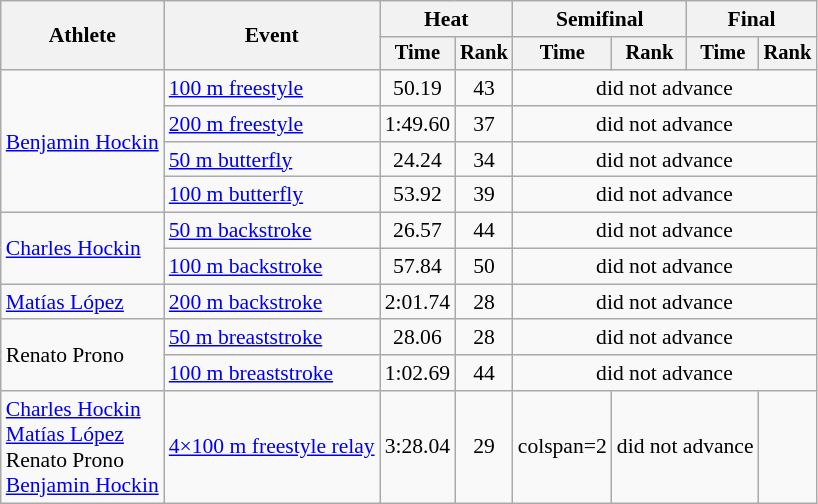<table class=wikitable style="font-size:90%">
<tr>
<th rowspan="2">Athlete</th>
<th rowspan="2">Event</th>
<th colspan="2">Heat</th>
<th colspan="2">Semifinal</th>
<th colspan="2">Final</th>
</tr>
<tr style="font-size:95%">
<th>Time</th>
<th>Rank</th>
<th>Time</th>
<th>Rank</th>
<th>Time</th>
<th>Rank</th>
</tr>
<tr align=center>
<td align=left rowspan=4><a href='#'>Benjamin Hockin</a></td>
<td align=left><a href='#'>100 m freestyle</a></td>
<td>50.19</td>
<td>43</td>
<td colspan=4>did not advance</td>
</tr>
<tr align=center>
<td align=left><a href='#'>200 m freestyle</a></td>
<td>1:49.60</td>
<td>37</td>
<td colspan=4>did not advance</td>
</tr>
<tr align=center>
<td align=left><a href='#'>50 m butterfly</a></td>
<td>24.24</td>
<td>34</td>
<td colspan=4>did not advance</td>
</tr>
<tr align=center>
<td align=left><a href='#'>100 m butterfly</a></td>
<td>53.92</td>
<td>39</td>
<td colspan=4>did not advance</td>
</tr>
<tr align=center>
<td align=left rowspan=2><a href='#'>Charles Hockin</a></td>
<td align=left><a href='#'>50 m backstroke</a></td>
<td>26.57</td>
<td>44</td>
<td colspan=4>did not advance</td>
</tr>
<tr align=center>
<td align=left><a href='#'>100 m backstroke</a></td>
<td>57.84</td>
<td>50</td>
<td colspan=4>did not advance</td>
</tr>
<tr align=center>
<td align=left><a href='#'>Matías López</a></td>
<td align=left><a href='#'>200 m backstroke</a></td>
<td>2:01.74</td>
<td>28</td>
<td colspan=4>did not advance</td>
</tr>
<tr align=center>
<td align=left rowspan=2>Renato Prono</td>
<td align=left><a href='#'>50 m breaststroke</a></td>
<td>28.06</td>
<td>28</td>
<td colspan=4>did not advance</td>
</tr>
<tr align=center>
<td align=left><a href='#'>100 m breaststroke</a></td>
<td>1:02.69</td>
<td>44</td>
<td colspan=4>did not advance</td>
</tr>
<tr align=center>
<td align=left><a href='#'>Charles Hockin</a><br><a href='#'>Matías López</a><br>Renato Prono<br><a href='#'>Benjamin Hockin</a></td>
<td align=left><a href='#'>4×100 m freestyle relay</a></td>
<td>3:28.04</td>
<td>29</td>
<td>colspan=2 </td>
<td colspan=2>did not advance</td>
</tr>
</table>
